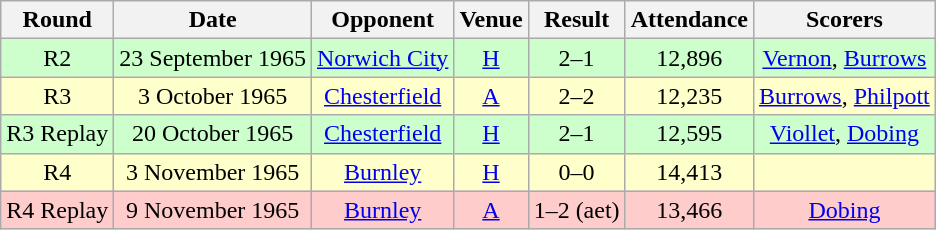<table class="wikitable" style="font-size:100%; text-align:center">
<tr>
<th>Round</th>
<th>Date</th>
<th>Opponent</th>
<th>Venue</th>
<th>Result</th>
<th>Attendance</th>
<th>Scorers</th>
</tr>
<tr style="background-color: #CCFFCC;">
<td>R2</td>
<td>23 September 1965</td>
<td><a href='#'>Norwich City</a></td>
<td><a href='#'>H</a></td>
<td>2–1</td>
<td>12,896</td>
<td><a href='#'>Vernon</a>, <a href='#'>Burrows</a></td>
</tr>
<tr style="background-color: #FFFFCC;">
<td>R3</td>
<td>3 October 1965</td>
<td><a href='#'>Chesterfield</a></td>
<td><a href='#'>A</a></td>
<td>2–2</td>
<td>12,235</td>
<td><a href='#'>Burrows</a>, <a href='#'>Philpott</a></td>
</tr>
<tr style="background-color: #CCFFCC;">
<td>R3 Replay</td>
<td>20 October 1965</td>
<td><a href='#'>Chesterfield</a></td>
<td><a href='#'>H</a></td>
<td>2–1</td>
<td>12,595</td>
<td><a href='#'>Viollet</a>, <a href='#'>Dobing</a></td>
</tr>
<tr style="background-color: #FFFFCC;">
<td>R4</td>
<td>3 November 1965</td>
<td><a href='#'>Burnley</a></td>
<td><a href='#'>H</a></td>
<td>0–0</td>
<td>14,413</td>
<td></td>
</tr>
<tr style="background-color: #FFCCCC;">
<td>R4 Replay</td>
<td>9 November 1965</td>
<td><a href='#'>Burnley</a></td>
<td><a href='#'>A</a></td>
<td>1–2 (aet)</td>
<td>13,466</td>
<td><a href='#'>Dobing</a></td>
</tr>
</table>
